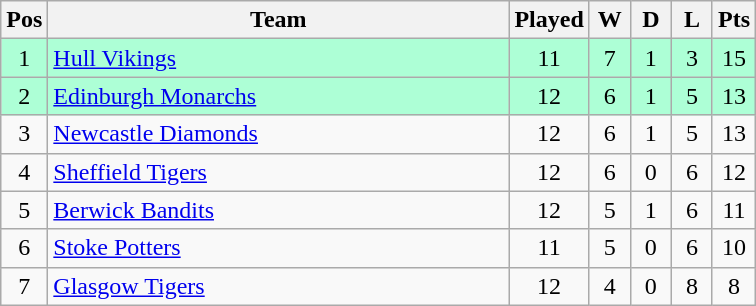<table class="wikitable" style="font-size: 100%">
<tr>
<th width=20>Pos</th>
<th width=300>Team</th>
<th width=20>Played</th>
<th width=20>W</th>
<th width=20>D</th>
<th width=20>L</th>
<th width=20>Pts</th>
</tr>
<tr align=center style="background: #ADFFD6;">
<td>1</td>
<td align="left"><a href='#'>Hull Vikings</a></td>
<td>11</td>
<td>7</td>
<td>1</td>
<td>3</td>
<td>15</td>
</tr>
<tr align=center style="background: #ADFFD6;">
<td>2</td>
<td align="left"><a href='#'>Edinburgh Monarchs</a></td>
<td>12</td>
<td>6</td>
<td>1</td>
<td>5</td>
<td>13</td>
</tr>
<tr align=center>
<td>3</td>
<td align="left"><a href='#'>Newcastle Diamonds</a></td>
<td>12</td>
<td>6</td>
<td>1</td>
<td>5</td>
<td>13</td>
</tr>
<tr align=center>
<td>4</td>
<td align="left"><a href='#'>Sheffield Tigers</a></td>
<td>12</td>
<td>6</td>
<td>0</td>
<td>6</td>
<td>12</td>
</tr>
<tr align=center>
<td>5</td>
<td align="left"><a href='#'>Berwick Bandits</a></td>
<td>12</td>
<td>5</td>
<td>1</td>
<td>6</td>
<td>11</td>
</tr>
<tr align=center>
<td>6</td>
<td align="left"><a href='#'>Stoke Potters</a></td>
<td>11</td>
<td>5</td>
<td>0</td>
<td>6</td>
<td>10</td>
</tr>
<tr align=center>
<td>7</td>
<td align="left"><a href='#'>Glasgow Tigers</a></td>
<td>12</td>
<td>4</td>
<td>0</td>
<td>8</td>
<td>8</td>
</tr>
</table>
